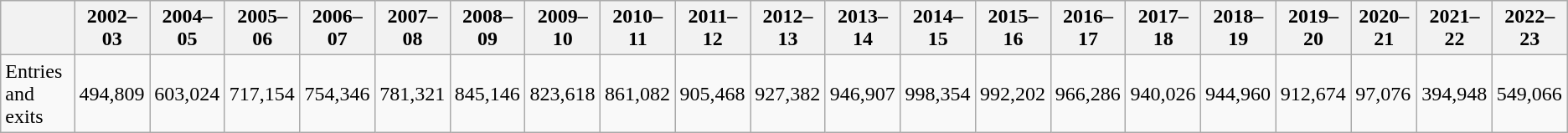<table class="wikitable">
<tr>
<th></th>
<th>2002–03</th>
<th>2004–05</th>
<th>2005–06</th>
<th>2006–07</th>
<th>2007–08</th>
<th>2008–09</th>
<th>2009–10</th>
<th>2010–11</th>
<th>2011–12</th>
<th>2012–13</th>
<th>2013–14</th>
<th>2014–15</th>
<th>2015–16</th>
<th>2016–17</th>
<th>2017–18</th>
<th>2018–19</th>
<th>2019–20</th>
<th>2020–21</th>
<th>2021–22</th>
<th>2022–23</th>
</tr>
<tr>
<td>Entries and exits</td>
<td>494,809</td>
<td>603,024</td>
<td>717,154</td>
<td>754,346</td>
<td>781,321</td>
<td>845,146</td>
<td>823,618</td>
<td>861,082</td>
<td>905,468</td>
<td>927,382</td>
<td>946,907</td>
<td>998,354</td>
<td>992,202</td>
<td>966,286</td>
<td>940,026</td>
<td>944,960</td>
<td>912,674</td>
<td>97,076</td>
<td>394,948</td>
<td>549,066</td>
</tr>
</table>
